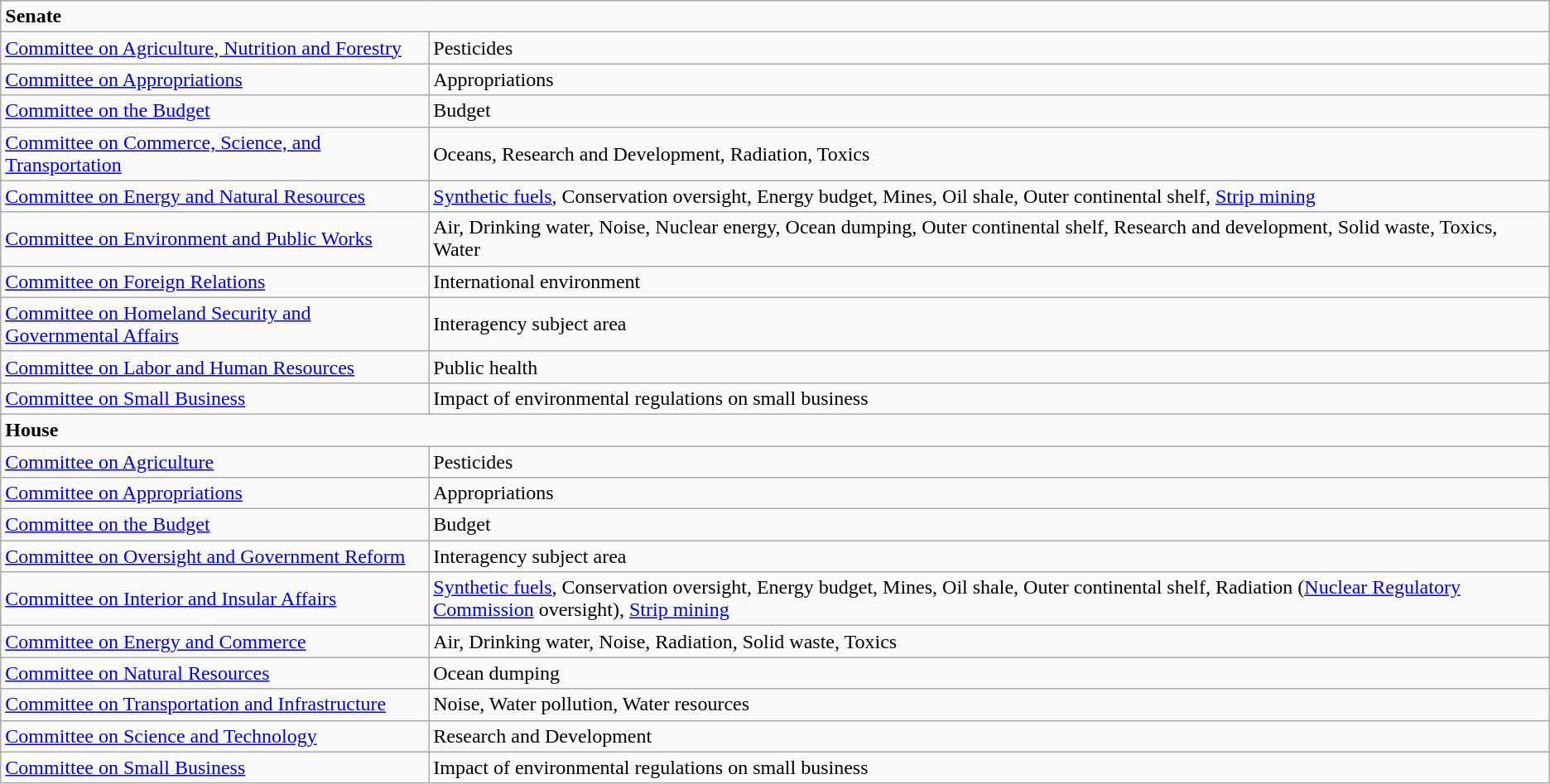<table class="wikitable sortable">
<tr>
<td colspan="2"><strong>Senate</strong></td>
</tr>
<tr>
<td><a href='#'>Committee on Agriculture, Nutrition and Forestry</a></td>
<td>Pesticides</td>
</tr>
<tr>
<td><a href='#'>Committee on Appropriations</a></td>
<td>Appropriations</td>
</tr>
<tr>
<td><a href='#'>Committee on the Budget</a></td>
<td>Budget</td>
</tr>
<tr>
<td><a href='#'>Committee on Commerce, Science, and Transportation</a></td>
<td>Oceans, Research and Development, Radiation, Toxics</td>
</tr>
<tr>
<td><a href='#'>Committee on Energy and Natural Resources</a></td>
<td><a href='#'>Synthetic fuels</a>, Conservation oversight, Energy budget, Mines, Oil shale, Outer continental shelf, <a href='#'>Strip mining</a></td>
</tr>
<tr>
<td><a href='#'>Committee on Environment and Public Works</a></td>
<td>Air, Drinking water, Noise, Nuclear energy, Ocean dumping, Outer continental shelf, Research and development, Solid waste, Toxics, Water</td>
</tr>
<tr>
<td><a href='#'>Committee on Foreign Relations</a></td>
<td>International environment</td>
</tr>
<tr>
<td><a href='#'>Committee on Homeland Security and Governmental Affairs</a></td>
<td>Interagency subject area</td>
</tr>
<tr>
<td><a href='#'>Committee on Labor and Human Resources</a></td>
<td>Public health</td>
</tr>
<tr>
<td><a href='#'>Committee on Small Business</a></td>
<td>Impact of environmental regulations on small business</td>
</tr>
<tr>
<td colspan="2"><strong>House</strong></td>
</tr>
<tr>
<td><a href='#'>Committee on Agriculture</a></td>
<td>Pesticides</td>
</tr>
<tr>
<td><a href='#'>Committee on Appropriations</a></td>
<td>Appropriations</td>
</tr>
<tr>
<td><a href='#'>Committee on the Budget</a></td>
<td>Budget</td>
</tr>
<tr>
<td><a href='#'>Committee on Oversight and Government Reform</a></td>
<td>Interagency subject area</td>
</tr>
<tr>
<td><a href='#'>Committee on Interior and Insular Affairs</a></td>
<td><a href='#'>Synthetic fuels</a>, Conservation oversight, Energy budget, Mines, Oil shale, Outer continental shelf, Radiation (<a href='#'>Nuclear Regulatory Commission</a> oversight), <a href='#'>Strip mining</a></td>
</tr>
<tr>
<td><a href='#'>Committee on Energy and Commerce</a></td>
<td>Air, Drinking water, Noise, Radiation, Solid waste, Toxics</td>
</tr>
<tr>
<td><a href='#'>Committee on Natural Resources</a></td>
<td>Ocean dumping</td>
</tr>
<tr>
<td><a href='#'>Committee on Transportation and Infrastructure</a></td>
<td>Noise, Water pollution, Water resources</td>
</tr>
<tr>
<td><a href='#'>Committee on Science and Technology</a></td>
<td>Research and Development</td>
</tr>
<tr>
<td><a href='#'>Committee on Small Business</a></td>
<td>Impact of environmental regulations on small business</td>
</tr>
</table>
